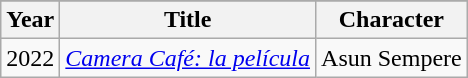<table class="wikitable">
<tr>
</tr>
<tr>
<th>Year</th>
<th>Title</th>
<th>Character</th>
</tr>
<tr>
<td>2022</td>
<td><em><a href='#'>Camera Café: la película</a></em></td>
<td>Asun Sempere</td>
</tr>
</table>
